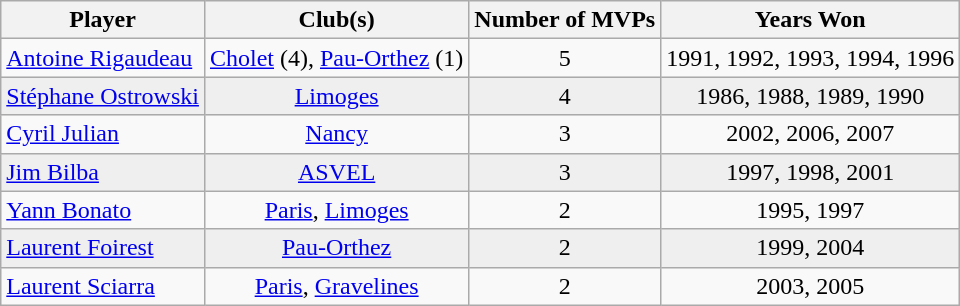<table class=wikitable>
<tr>
<th scope="col">Player</th>
<th scope="col">Club(s)</th>
<th scope="col">Number of MVPs</th>
<th scope="col">Years Won</th>
</tr>
<tr>
<td> <a href='#'>Antoine Rigaudeau</a></td>
<td align=center><a href='#'>Cholet</a> (4), <a href='#'>Pau-Orthez</a> (1)</td>
<td align=center>5</td>
<td align=center>1991, 1992, 1993, 1994, 1996</td>
</tr>
<tr style="background:#EFEFEF">
<td> <a href='#'>Stéphane Ostrowski</a></td>
<td align=center><a href='#'>Limoges</a></td>
<td align=center>4</td>
<td align=center>1986, 1988, 1989, 1990</td>
</tr>
<tr>
<td> <a href='#'>Cyril Julian</a></td>
<td align=center><a href='#'>Nancy</a></td>
<td align=center>3</td>
<td align=center>2002, 2006, 2007</td>
</tr>
<tr style="background:#EFEFEF">
<td> <a href='#'>Jim Bilba</a></td>
<td align=center><a href='#'>ASVEL</a></td>
<td align=center>3</td>
<td align=center>1997, 1998, 2001</td>
</tr>
<tr>
<td> <a href='#'>Yann Bonato</a></td>
<td align=center><a href='#'>Paris</a>, <a href='#'>Limoges</a></td>
<td align=center>2</td>
<td align=center>1995, 1997</td>
</tr>
<tr style="background:#EFEFEF">
<td> <a href='#'>Laurent Foirest</a></td>
<td align=center><a href='#'>Pau-Orthez</a></td>
<td align=center>2</td>
<td align=center>1999, 2004</td>
</tr>
<tr>
<td> <a href='#'>Laurent Sciarra</a></td>
<td align=center><a href='#'>Paris</a>, <a href='#'>Gravelines</a></td>
<td align=center>2</td>
<td align=center>2003, 2005</td>
</tr>
</table>
